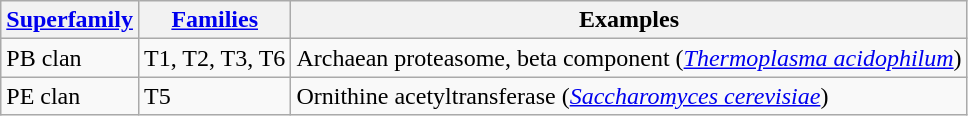<table class="wikitable mw-collapsible mw-collapsed">
<tr>
<th><a href='#'>Superfamily</a></th>
<th><a href='#'>Families</a></th>
<th>Examples</th>
</tr>
<tr>
<td>PB clan</td>
<td>T1, T2, T3, T6</td>
<td>Archaean proteasome, beta component (<em><a href='#'>Thermoplasma acidophilum</a></em>)</td>
</tr>
<tr>
<td>PE clan</td>
<td>T5</td>
<td>Ornithine acetyltransferase (<em><a href='#'>Saccharomyces cerevisiae</a></em>)</td>
</tr>
</table>
